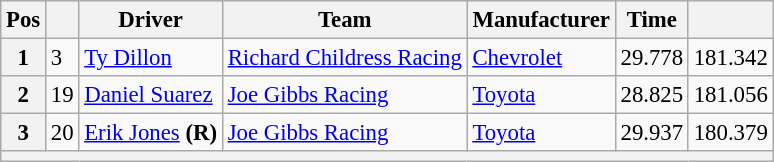<table class="wikitable" style="font-size:95%">
<tr>
<th>Pos</th>
<th></th>
<th>Driver</th>
<th>Team</th>
<th>Manufacturer</th>
<th>Time</th>
<th></th>
</tr>
<tr>
<th>1</th>
<td>3</td>
<td><a href='#'>Ty Dillon</a></td>
<td><a href='#'>Richard Childress Racing</a></td>
<td><a href='#'>Chevrolet</a></td>
<td>29.778</td>
<td>181.342</td>
</tr>
<tr>
<th>2</th>
<td>19</td>
<td><a href='#'>Daniel Suarez</a></td>
<td><a href='#'>Joe Gibbs Racing</a></td>
<td><a href='#'>Toyota</a></td>
<td>28.825</td>
<td>181.056</td>
</tr>
<tr>
<th>3</th>
<td>20</td>
<td><a href='#'>Erik Jones</a> <strong>(R)</strong></td>
<td><a href='#'>Joe Gibbs Racing</a></td>
<td><a href='#'>Toyota</a></td>
<td>29.937</td>
<td>180.379</td>
</tr>
<tr>
<th colspan="7"></th>
</tr>
</table>
